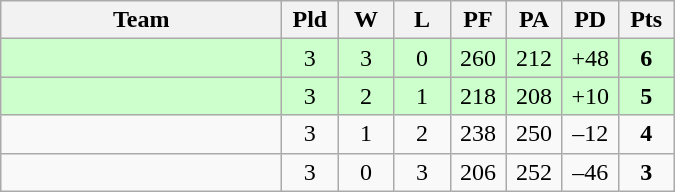<table class=wikitable style="text-align:center">
<tr>
<th width=180>Team</th>
<th width=30>Pld</th>
<th width=30>W</th>
<th width=30>L</th>
<th width=30>PF</th>
<th width=30>PA</th>
<th width=30>PD</th>
<th width=30>Pts</th>
</tr>
<tr bgcolor="#ccffcc">
<td align="left"></td>
<td>3</td>
<td>3</td>
<td>0</td>
<td>260</td>
<td>212</td>
<td>+48</td>
<td><strong>6</strong></td>
</tr>
<tr bgcolor="#ccffcc">
<td align="left"></td>
<td>3</td>
<td>2</td>
<td>1</td>
<td>218</td>
<td>208</td>
<td>+10</td>
<td><strong>5</strong></td>
</tr>
<tr>
<td align="left"></td>
<td>3</td>
<td>1</td>
<td>2</td>
<td>238</td>
<td>250</td>
<td>–12</td>
<td><strong>4</strong></td>
</tr>
<tr>
<td align="left"></td>
<td>3</td>
<td>0</td>
<td>3</td>
<td>206</td>
<td>252</td>
<td>–46</td>
<td><strong>3</strong></td>
</tr>
</table>
